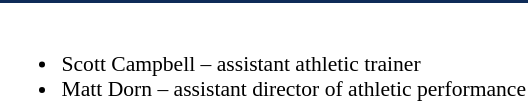<table class="toccolours" style="border-collapse:collapse; font-size:90%;">
<tr>
<td colspan="7" style=background:#0E2B58;color:#FFFFFF; border: 2px solid #FFFFFF;></td>
</tr>
<tr>
<td><br><ul><li>Scott Campbell – assistant athletic trainer</li><li>Matt Dorn – assistant director of athletic performance</li></ul></td>
</tr>
</table>
